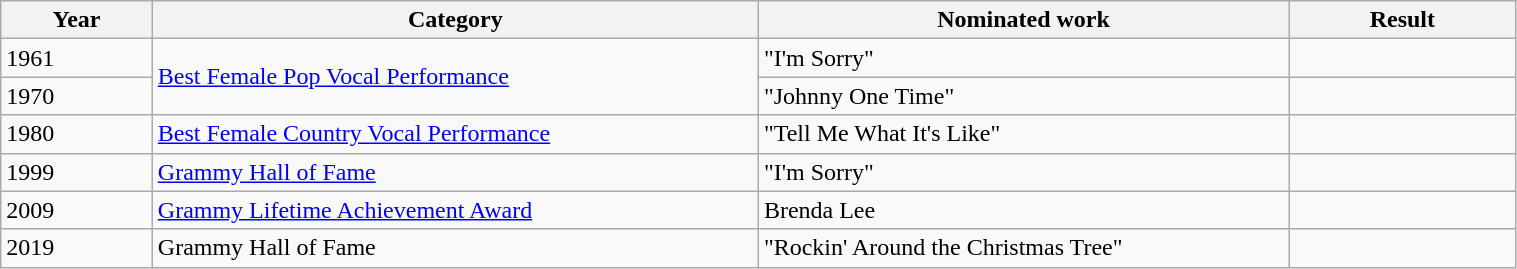<table width="80%" class="wikitable">
<tr>
<th style="width:10%;">Year</th>
<th style="width:40%;">Category</th>
<th style="width:35%;">Nominated work</th>
<th style="width:15%;">Result</th>
</tr>
<tr>
<td>1961</td>
<td rowspan="2"><a href='#'>Best Female Pop Vocal Performance</a></td>
<td>"I'm Sorry"</td>
<td></td>
</tr>
<tr>
<td>1970</td>
<td>"Johnny One Time"</td>
<td></td>
</tr>
<tr>
<td>1980</td>
<td><a href='#'>Best Female Country Vocal Performance</a></td>
<td>"Tell Me What It's Like"</td>
<td></td>
</tr>
<tr>
<td>1999</td>
<td><a href='#'>Grammy Hall of Fame</a></td>
<td>"I'm Sorry"</td>
<td></td>
</tr>
<tr>
<td>2009</td>
<td><a href='#'>Grammy Lifetime Achievement Award</a></td>
<td>Brenda Lee</td>
<td></td>
</tr>
<tr>
<td>2019</td>
<td>Grammy Hall of Fame</td>
<td>"Rockin' Around the Christmas Tree"</td>
<td></td>
</tr>
</table>
